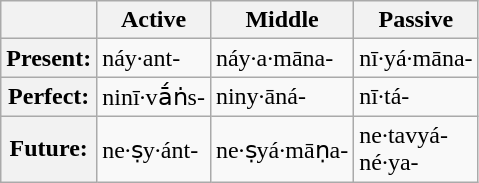<table class="wikitable">
<tr>
<th></th>
<th>Active</th>
<th>Middle</th>
<th>Passive</th>
</tr>
<tr>
<th>Present:</th>
<td>náy·ant-</td>
<td>náy·a·māna-</td>
<td>nī·yá·māna-</td>
</tr>
<tr>
<th>Perfect:</th>
<td>ninī·vā́ṅs-</td>
<td>niny·āná-</td>
<td>nī·tá-</td>
</tr>
<tr>
<th>Future:</th>
<td>ne·ṣy·ánt-</td>
<td>ne·ṣyá·māṇa-</td>
<td>ne·tavyá- <br> né·ya-</td>
</tr>
</table>
